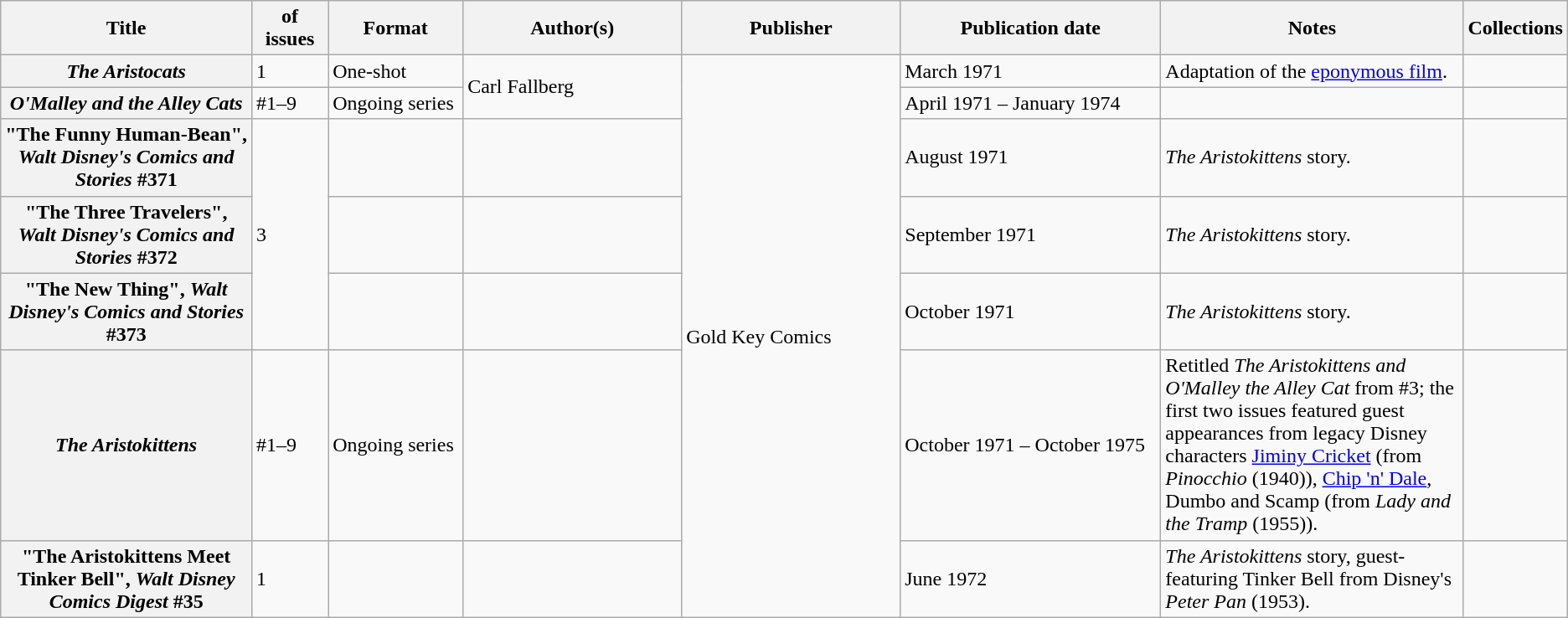<table class="wikitable">
<tr>
<th>Title</th>
<th style="width:40pt"> of issues</th>
<th style="width:75pt">Format</th>
<th style="width:125pt">Author(s)</th>
<th style="width:125pt">Publisher</th>
<th style="width:150pt">Publication date</th>
<th style="width:175pt">Notes</th>
<th>Collections</th>
</tr>
<tr>
<th><em>The Aristocats</em></th>
<td>1</td>
<td>One-shot</td>
<td rowspan="2">Carl Fallberg</td>
<td rowspan="7">Gold Key Comics</td>
<td>March 1971</td>
<td>Adaptation of the <a href='#'>eponymous film</a>.</td>
<td></td>
</tr>
<tr>
<th><em>O'Malley and the Alley Cats</em></th>
<td>#1–9</td>
<td>Ongoing series</td>
<td>April 1971 – January 1974</td>
<td></td>
<td></td>
</tr>
<tr>
<th>"The Funny Human-Bean", <em>Walt Disney's Comics and Stories</em> #371</th>
<td rowspan="3">3</td>
<td></td>
<td></td>
<td>August 1971</td>
<td><em>The Aristokittens</em> story.</td>
<td></td>
</tr>
<tr>
<th>"The Three Travelers", <em>Walt Disney's Comics and Stories</em> #372</th>
<td></td>
<td></td>
<td>September 1971</td>
<td><em>The Aristokittens</em> story.</td>
<td></td>
</tr>
<tr>
<th>"The New Thing", <em>Walt Disney's Comics and Stories</em> #373</th>
<td></td>
<td></td>
<td>October 1971</td>
<td><em>The Aristokittens</em> story.</td>
<td></td>
</tr>
<tr>
<th><em>The Aristokittens</em></th>
<td>#1–9</td>
<td>Ongoing series</td>
<td></td>
<td>October 1971 – October 1975</td>
<td>Retitled  <em>The Aristokittens and O'Malley the Alley Cat</em> from #3; the first two issues featured guest appearances from legacy Disney characters <a href='#'>Jiminy Cricket</a> (from <em>Pinocchio</em> (1940)), <a href='#'>Chip 'n' Dale</a>, Dumbo and Scamp (from <em>Lady and the Tramp</em> (1955)).</td>
<td></td>
</tr>
<tr>
<th>"The Aristokittens Meet Tinker Bell", <em>Walt Disney Comics Digest</em> #35</th>
<td>1</td>
<td></td>
<td></td>
<td>June 1972</td>
<td><em>The Aristokittens</em> story, guest-featuring Tinker Bell from Disney's <em>Peter Pan</em> (1953).</td>
<td></td>
</tr>
</table>
